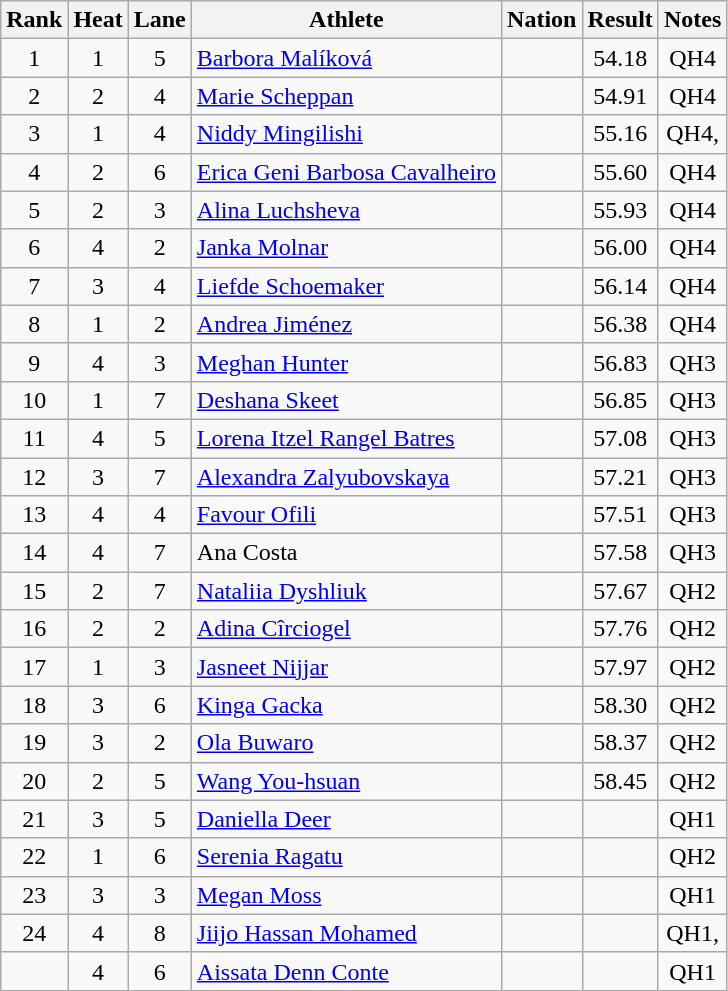<table class="wikitable sortable" style="text-align:center">
<tr>
<th>Rank</th>
<th>Heat</th>
<th>Lane</th>
<th>Athlete</th>
<th>Nation</th>
<th>Result</th>
<th>Notes</th>
</tr>
<tr>
<td>1</td>
<td>1</td>
<td>5</td>
<td align=left><a href='#'>Barbora Malíková</a></td>
<td align=left></td>
<td>54.18</td>
<td>QH4</td>
</tr>
<tr>
<td>2</td>
<td>2</td>
<td>4</td>
<td align=left><a href='#'>Marie Scheppan</a></td>
<td align=left></td>
<td>54.91</td>
<td>QH4</td>
</tr>
<tr>
<td>3</td>
<td>1</td>
<td>4</td>
<td align=left><a href='#'>Niddy Mingilishi</a></td>
<td align=left></td>
<td>55.16</td>
<td>QH4, </td>
</tr>
<tr>
<td>4</td>
<td>2</td>
<td>6</td>
<td align=left><a href='#'>Erica Geni Barbosa Cavalheiro</a></td>
<td align=left></td>
<td>55.60</td>
<td>QH4</td>
</tr>
<tr>
<td>5</td>
<td>2</td>
<td>3</td>
<td align=left><a href='#'>Alina Luchsheva</a></td>
<td align=left></td>
<td>55.93</td>
<td>QH4</td>
</tr>
<tr>
<td>6</td>
<td>4</td>
<td>2</td>
<td align=left><a href='#'>Janka Molnar</a></td>
<td align=left></td>
<td>56.00</td>
<td>QH4</td>
</tr>
<tr>
<td>7</td>
<td>3</td>
<td>4</td>
<td align=left><a href='#'>Liefde Schoemaker</a></td>
<td align=left></td>
<td>56.14</td>
<td>QH4</td>
</tr>
<tr>
<td>8</td>
<td>1</td>
<td>2</td>
<td align=left><a href='#'>Andrea Jiménez</a></td>
<td align=left></td>
<td>56.38</td>
<td>QH4</td>
</tr>
<tr>
<td>9</td>
<td>4</td>
<td>3</td>
<td align=left><a href='#'>Meghan Hunter</a></td>
<td align=left></td>
<td>56.83</td>
<td>QH3</td>
</tr>
<tr>
<td>10</td>
<td>1</td>
<td>7</td>
<td align=left><a href='#'>Deshana Skeet</a></td>
<td align=left></td>
<td>56.85</td>
<td>QH3</td>
</tr>
<tr>
<td>11</td>
<td>4</td>
<td>5</td>
<td align=left><a href='#'>Lorena Itzel Rangel Batres</a></td>
<td align=left></td>
<td>57.08</td>
<td>QH3</td>
</tr>
<tr>
<td>12</td>
<td>3</td>
<td>7</td>
<td align=left><a href='#'>Alexandra Zalyubovskaya</a></td>
<td align=left></td>
<td>57.21</td>
<td>QH3</td>
</tr>
<tr>
<td>13</td>
<td>4</td>
<td>4</td>
<td align=left><a href='#'>Favour Ofili</a></td>
<td align=left></td>
<td>57.51</td>
<td>QH3</td>
</tr>
<tr>
<td>14</td>
<td>4</td>
<td>7</td>
<td align=left>Ana Costa</td>
<td align=left></td>
<td>57.58</td>
<td>QH3</td>
</tr>
<tr>
<td>15</td>
<td>2</td>
<td>7</td>
<td align=left><a href='#'>Nataliia Dyshliuk</a></td>
<td align=left></td>
<td>57.67</td>
<td>QH2</td>
</tr>
<tr>
<td>16</td>
<td>2</td>
<td>2</td>
<td align=left><a href='#'>Adina Cîrciogel</a></td>
<td align=left></td>
<td>57.76</td>
<td>QH2</td>
</tr>
<tr>
<td>17</td>
<td>1</td>
<td>3</td>
<td align=left><a href='#'>Jasneet Nijjar</a></td>
<td align=left></td>
<td>57.97</td>
<td>QH2</td>
</tr>
<tr>
<td>18</td>
<td>3</td>
<td>6</td>
<td align=left><a href='#'>Kinga Gacka</a></td>
<td align=left></td>
<td>58.30</td>
<td>QH2</td>
</tr>
<tr>
<td>19</td>
<td>3</td>
<td>2</td>
<td align=left><a href='#'>Ola Buwaro</a></td>
<td align=left></td>
<td>58.37</td>
<td>QH2</td>
</tr>
<tr>
<td>20</td>
<td>2</td>
<td>5</td>
<td align=left><a href='#'>Wang You-hsuan</a></td>
<td align=left></td>
<td>58.45</td>
<td>QH2</td>
</tr>
<tr>
<td>21</td>
<td>3</td>
<td>5</td>
<td align=left><a href='#'>Daniella Deer</a></td>
<td align=left></td>
<td></td>
<td>QH1</td>
</tr>
<tr>
<td>22</td>
<td>1</td>
<td>6</td>
<td align=left><a href='#'>Serenia Ragatu</a></td>
<td align=left></td>
<td></td>
<td>QH2</td>
</tr>
<tr>
<td>23</td>
<td>3</td>
<td>3</td>
<td align=left><a href='#'>Megan Moss</a></td>
<td align=left></td>
<td></td>
<td>QH1</td>
</tr>
<tr>
<td>24</td>
<td>4</td>
<td>8</td>
<td align=left><a href='#'>Jiijo Hassan Mohamed</a></td>
<td align=left></td>
<td></td>
<td>QH1, </td>
</tr>
<tr>
<td></td>
<td>4</td>
<td>6</td>
<td align=left><a href='#'>Aissata Denn Conte</a></td>
<td align=left></td>
<td></td>
<td> QH1</td>
</tr>
</table>
